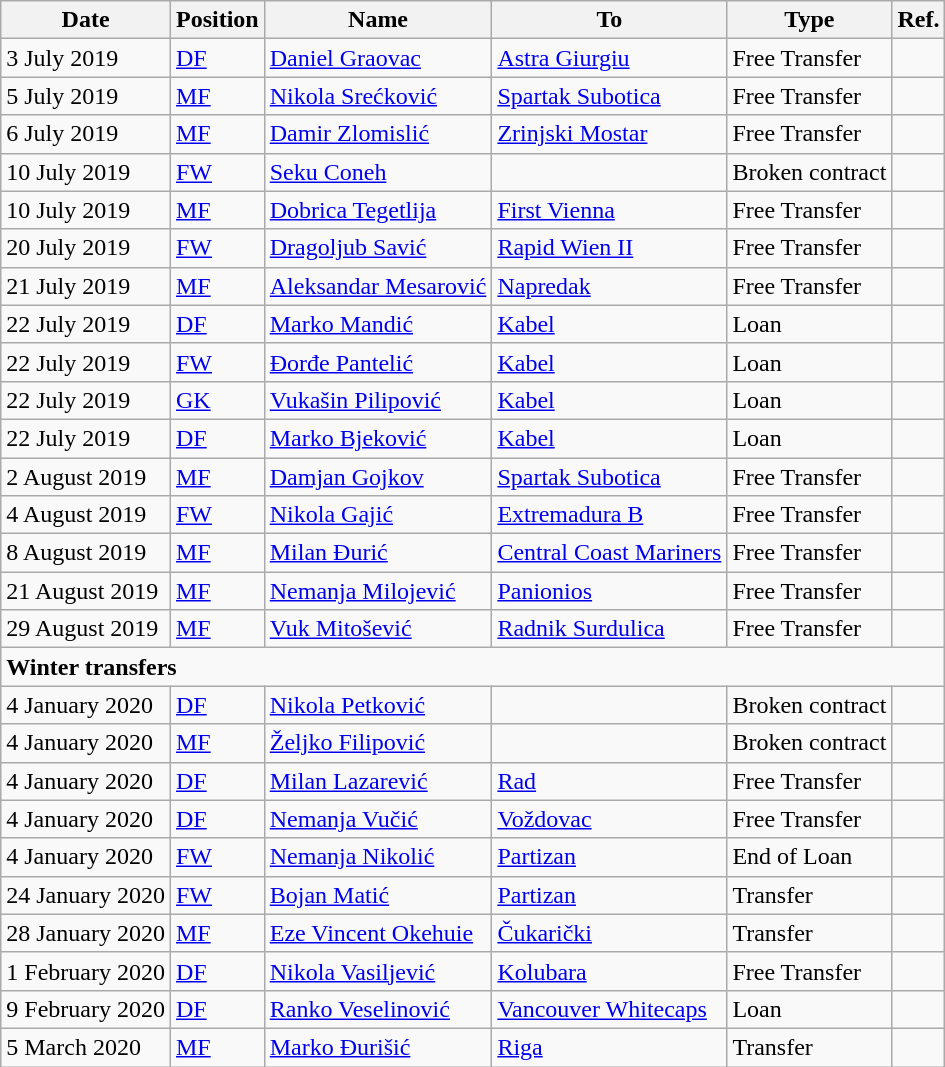<table class="wikitable">
<tr>
<th>Date</th>
<th>Position</th>
<th>Name</th>
<th>To</th>
<th>Type</th>
<th>Ref.</th>
</tr>
<tr>
<td>3 July 2019</td>
<td><a href='#'>DF</a></td>
<td> <a href='#'>Daniel Graovac</a></td>
<td> <a href='#'>Astra Giurgiu</a></td>
<td>Free Transfer</td>
<td></td>
</tr>
<tr>
<td>5 July 2019</td>
<td><a href='#'>MF</a></td>
<td> <a href='#'>Nikola Srećković</a></td>
<td> <a href='#'>Spartak Subotica</a></td>
<td>Free Transfer</td>
<td></td>
</tr>
<tr>
<td>6 July 2019</td>
<td><a href='#'>MF</a></td>
<td> <a href='#'>Damir Zlomislić</a></td>
<td> <a href='#'>Zrinjski Mostar</a></td>
<td>Free Transfer</td>
<td></td>
</tr>
<tr>
<td>10 July 2019</td>
<td><a href='#'><abbr>FW</abbr></a></td>
<td> <a href='#'>Seku Coneh</a></td>
<td></td>
<td>Broken contract</td>
<td></td>
</tr>
<tr>
<td>10 July 2019</td>
<td><a href='#'>MF</a></td>
<td> <a href='#'>Dobrica Tegetlija</a></td>
<td> <a href='#'>First Vienna</a></td>
<td>Free Transfer</td>
<td></td>
</tr>
<tr>
<td>20 July 2019</td>
<td><a href='#'><abbr>FW</abbr></a></td>
<td> <a href='#'>Dragoljub Savić</a></td>
<td> <a href='#'>Rapid Wien II</a></td>
<td>Free Transfer</td>
<td></td>
</tr>
<tr>
<td>21 July 2019</td>
<td><a href='#'>MF</a></td>
<td> <a href='#'>Aleksandar Mesarović</a></td>
<td> <a href='#'>Napredak</a></td>
<td>Free Transfer</td>
<td></td>
</tr>
<tr>
<td>22 July 2019</td>
<td><a href='#'>DF</a></td>
<td> <a href='#'>Marko Mandić</a></td>
<td> <a href='#'>Kabel</a></td>
<td>Loan</td>
<td></td>
</tr>
<tr>
<td>22 July 2019</td>
<td><a href='#'><abbr></abbr></a><a href='#'>FW</a></td>
<td> <a href='#'>Đorđe Pantelić</a></td>
<td> <a href='#'>Kabel</a></td>
<td>Loan</td>
<td></td>
</tr>
<tr>
<td>22 July 2019</td>
<td><a href='#'>GK</a></td>
<td> <a href='#'>Vukašin Pilipović</a></td>
<td> <a href='#'>Kabel</a></td>
<td>Loan</td>
<td></td>
</tr>
<tr>
<td>22 July 2019</td>
<td><a href='#'>DF</a></td>
<td> <a href='#'>Marko Bjeković</a></td>
<td> <a href='#'>Kabel</a></td>
<td>Loan</td>
<td></td>
</tr>
<tr>
<td>2 August 2019</td>
<td><a href='#'>MF</a></td>
<td> <a href='#'>Damjan Gojkov</a></td>
<td> <a href='#'>Spartak Subotica</a></td>
<td>Free Transfer</td>
<td></td>
</tr>
<tr>
<td>4 August 2019</td>
<td><a href='#'><abbr></abbr></a><a href='#'>FW</a></td>
<td> <a href='#'>Nikola Gajić</a></td>
<td> <a href='#'>Extremadura B</a></td>
<td>Free Transfer</td>
<td></td>
</tr>
<tr>
<td>8 August 2019</td>
<td><a href='#'>MF</a></td>
<td> <a href='#'>Milan Đurić</a></td>
<td> <a href='#'>Central Coast Mariners</a></td>
<td>Free Transfer</td>
<td></td>
</tr>
<tr>
<td>21 August 2019</td>
<td><a href='#'>MF</a></td>
<td> <a href='#'>Nemanja Milojević</a></td>
<td> <a href='#'>Panionios</a></td>
<td>Free Transfer</td>
<td></td>
</tr>
<tr>
<td>29 August 2019</td>
<td><a href='#'>MF</a></td>
<td> <a href='#'>Vuk Mitošević</a></td>
<td> <a href='#'>Radnik Surdulica</a></td>
<td>Free Transfer</td>
<td></td>
</tr>
<tr>
<td colspan="6"><strong>Winter transfers</strong></td>
</tr>
<tr>
<td>4 January 2020</td>
<td><a href='#'>DF</a></td>
<td> <a href='#'>Nikola Petković</a></td>
<td></td>
<td>Broken contract</td>
<td></td>
</tr>
<tr>
<td>4 January 2020</td>
<td><a href='#'>MF</a></td>
<td> <a href='#'>Željko Filipović</a></td>
<td></td>
<td>Broken contract</td>
<td></td>
</tr>
<tr>
<td>4 January 2020</td>
<td><a href='#'>DF</a></td>
<td> <a href='#'>Milan Lazarević</a></td>
<td> <a href='#'>Rad</a></td>
<td>Free Transfer</td>
<td></td>
</tr>
<tr>
<td>4 January 2020</td>
<td><a href='#'>DF</a></td>
<td> <a href='#'>Nemanja Vučić</a></td>
<td> <a href='#'>Voždovac</a></td>
<td>Free Transfer</td>
<td></td>
</tr>
<tr>
<td>4 January 2020</td>
<td><a href='#'>FW</a></td>
<td> <a href='#'>Nemanja Nikolić</a></td>
<td> <a href='#'>Partizan</a></td>
<td>End of Loan</td>
<td></td>
</tr>
<tr>
<td>24 January 2020</td>
<td><a href='#'>FW</a></td>
<td> <a href='#'>Bojan Matić</a></td>
<td> <a href='#'>Partizan</a></td>
<td>Transfer</td>
<td></td>
</tr>
<tr>
<td>28 January 2020</td>
<td><a href='#'>MF</a></td>
<td> <a href='#'>Eze Vincent Okehuie</a></td>
<td> <a href='#'>Čukarički</a></td>
<td>Transfer</td>
<td></td>
</tr>
<tr>
<td>1 February 2020</td>
<td><a href='#'>DF</a></td>
<td> <a href='#'>Nikola Vasiljević</a></td>
<td> <a href='#'>Kolubara</a></td>
<td>Free Transfer</td>
<td></td>
</tr>
<tr>
<td>9 February 2020</td>
<td><a href='#'>DF</a></td>
<td> <a href='#'>Ranko Veselinović</a></td>
<td> <a href='#'>Vancouver Whitecaps</a></td>
<td>Loan</td>
<td></td>
</tr>
<tr>
<td>5 March 2020</td>
<td><a href='#'>MF</a></td>
<td> <a href='#'>Marko Đurišić</a></td>
<td> <a href='#'>Riga</a></td>
<td>Transfer</td>
<td></td>
</tr>
</table>
